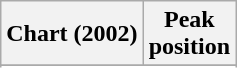<table class="wikitable sortable plainrowheaders">
<tr>
<th scope="col">Chart (2002)</th>
<th scope="col">Peak<br>position</th>
</tr>
<tr>
</tr>
<tr>
</tr>
<tr>
</tr>
</table>
